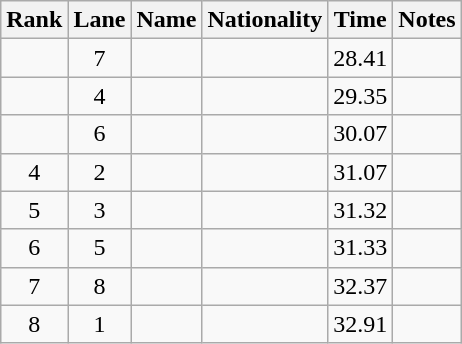<table class="wikitable sortable" style="text-align:center">
<tr>
<th>Rank</th>
<th>Lane</th>
<th>Name</th>
<th>Nationality</th>
<th>Time</th>
<th>Notes</th>
</tr>
<tr>
<td></td>
<td>7</td>
<td align=left></td>
<td align=left></td>
<td>28.41</td>
<td><strong></strong></td>
</tr>
<tr>
<td></td>
<td>4</td>
<td align=left></td>
<td align=left></td>
<td>29.35</td>
<td></td>
</tr>
<tr>
<td></td>
<td>6</td>
<td align=left></td>
<td align=left></td>
<td>30.07</td>
<td></td>
</tr>
<tr>
<td>4</td>
<td>2</td>
<td align=left></td>
<td align=left></td>
<td>31.07</td>
<td></td>
</tr>
<tr>
<td>5</td>
<td>3</td>
<td align=left></td>
<td align=left></td>
<td>31.32</td>
<td></td>
</tr>
<tr>
<td>6</td>
<td>5</td>
<td align=left></td>
<td align=left></td>
<td>31.33</td>
<td></td>
</tr>
<tr>
<td>7</td>
<td>8</td>
<td align=left></td>
<td align=left></td>
<td>32.37</td>
<td></td>
</tr>
<tr>
<td>8</td>
<td>1</td>
<td align=left></td>
<td align=left></td>
<td>32.91</td>
<td></td>
</tr>
</table>
